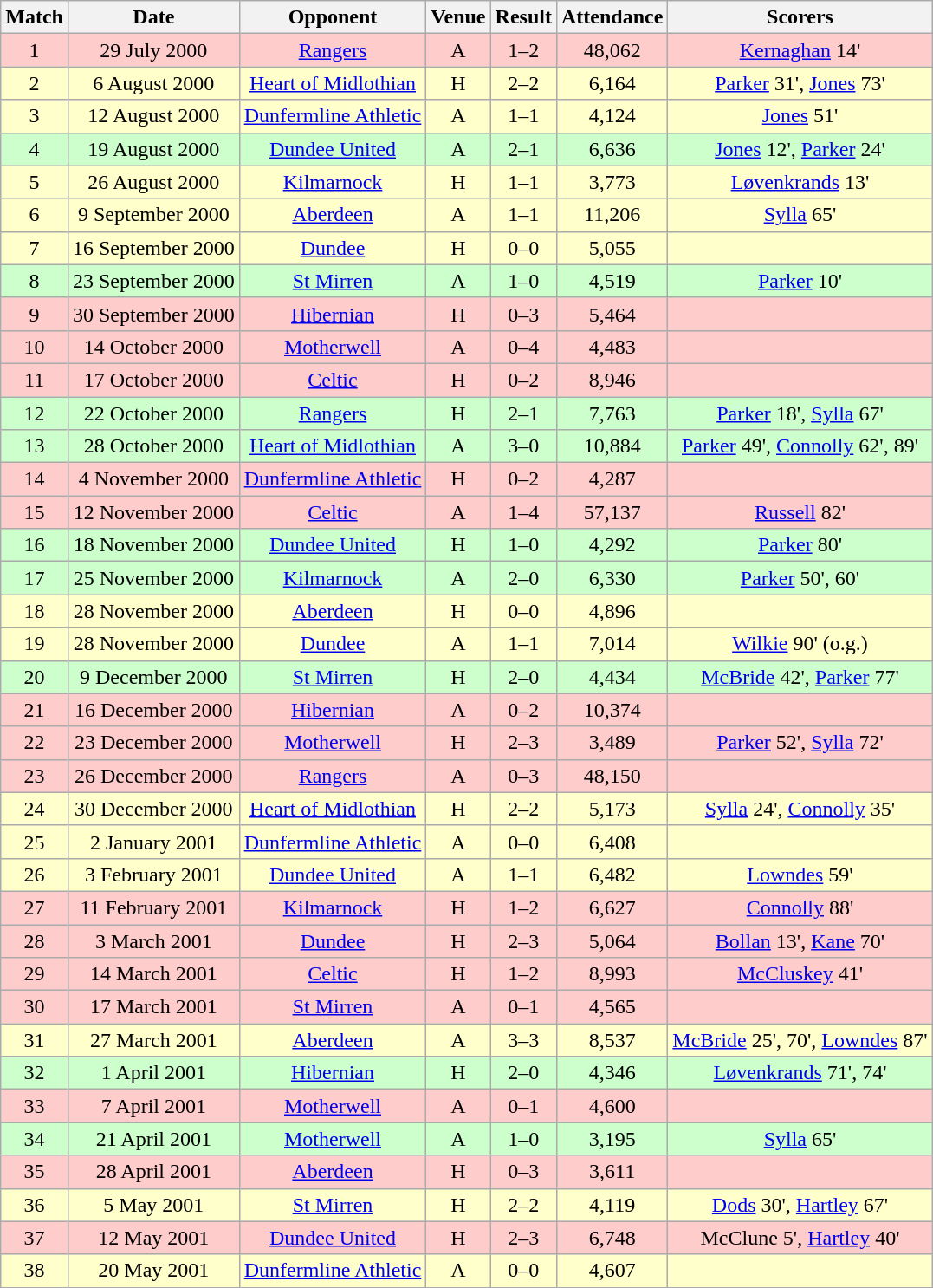<table class="wikitable" style="font-size:100%; text-align:center">
<tr>
<th>Match</th>
<th>Date</th>
<th>Opponent</th>
<th>Venue</th>
<th>Result</th>
<th>Attendance</th>
<th>Scorers</th>
</tr>
<tr style="background: #FFCCCC;">
<td>1</td>
<td>29 July 2000</td>
<td><a href='#'>Rangers</a></td>
<td>A</td>
<td>1–2</td>
<td>48,062</td>
<td><a href='#'>Kernaghan</a> 14'</td>
</tr>
<tr style="background: #FFFFCC;">
<td>2</td>
<td>6 August 2000</td>
<td><a href='#'>Heart of Midlothian</a></td>
<td>H</td>
<td>2–2</td>
<td>6,164</td>
<td><a href='#'>Parker</a> 31', <a href='#'>Jones</a> 73'</td>
</tr>
<tr style="background: #FFFFCC;">
<td>3</td>
<td>12 August 2000</td>
<td><a href='#'>Dunfermline Athletic</a></td>
<td>A</td>
<td>1–1</td>
<td>4,124</td>
<td><a href='#'>Jones</a> 51'</td>
</tr>
<tr style="background: #CCFFCC;">
<td>4</td>
<td>19 August 2000</td>
<td><a href='#'>Dundee United</a></td>
<td>A</td>
<td>2–1</td>
<td>6,636</td>
<td><a href='#'>Jones</a> 12', <a href='#'>Parker</a> 24'</td>
</tr>
<tr style="background: #FFFFCC;">
<td>5</td>
<td>26 August 2000</td>
<td><a href='#'>Kilmarnock</a></td>
<td>H</td>
<td>1–1</td>
<td>3,773</td>
<td><a href='#'>Løvenkrands</a> 13'</td>
</tr>
<tr style="background: #FFFFCC;">
<td>6</td>
<td>9 September 2000</td>
<td><a href='#'>Aberdeen</a></td>
<td>A</td>
<td>1–1</td>
<td>11,206</td>
<td><a href='#'>Sylla</a> 65'</td>
</tr>
<tr style="background: #FFFFCC;">
<td>7</td>
<td>16 September 2000</td>
<td><a href='#'>Dundee</a></td>
<td>H</td>
<td>0–0</td>
<td>5,055</td>
<td></td>
</tr>
<tr style="background: #CCFFCC;">
<td>8</td>
<td>23 September 2000</td>
<td><a href='#'>St Mirren</a></td>
<td>A</td>
<td>1–0</td>
<td>4,519</td>
<td><a href='#'>Parker</a> 10'</td>
</tr>
<tr style="background: #FFCCCC;">
<td>9</td>
<td>30 September 2000</td>
<td><a href='#'>Hibernian</a></td>
<td>H</td>
<td>0–3</td>
<td>5,464</td>
<td></td>
</tr>
<tr style="background: #FFCCCC;">
<td>10</td>
<td>14 October 2000</td>
<td><a href='#'>Motherwell</a></td>
<td>A</td>
<td>0–4</td>
<td>4,483</td>
<td></td>
</tr>
<tr style="background: #FFCCCC;">
<td>11</td>
<td>17 October 2000</td>
<td><a href='#'>Celtic</a></td>
<td>H</td>
<td>0–2</td>
<td>8,946</td>
<td></td>
</tr>
<tr style="background: #CCFFCC;">
<td>12</td>
<td>22 October 2000</td>
<td><a href='#'>Rangers</a></td>
<td>H</td>
<td>2–1</td>
<td>7,763</td>
<td><a href='#'>Parker</a> 18', <a href='#'>Sylla</a> 67'</td>
</tr>
<tr style="background: #CCFFCC;">
<td>13</td>
<td>28 October 2000</td>
<td><a href='#'>Heart of Midlothian</a></td>
<td>A</td>
<td>3–0</td>
<td>10,884</td>
<td><a href='#'>Parker</a> 49', <a href='#'>Connolly</a> 62', 89'</td>
</tr>
<tr style="background: #FFCCCC;">
<td>14</td>
<td>4 November 2000</td>
<td><a href='#'>Dunfermline Athletic</a></td>
<td>H</td>
<td>0–2</td>
<td>4,287</td>
<td></td>
</tr>
<tr style="background: #FFCCCC;">
<td>15</td>
<td>12 November 2000</td>
<td><a href='#'>Celtic</a></td>
<td>A</td>
<td>1–4</td>
<td>57,137</td>
<td><a href='#'>Russell</a> 82'</td>
</tr>
<tr style="background: #CCFFCC;">
<td>16</td>
<td>18 November 2000</td>
<td><a href='#'>Dundee United</a></td>
<td>H</td>
<td>1–0</td>
<td>4,292</td>
<td><a href='#'>Parker</a> 80'</td>
</tr>
<tr style="background: #CCFFCC;">
<td>17</td>
<td>25 November 2000</td>
<td><a href='#'>Kilmarnock</a></td>
<td>A</td>
<td>2–0</td>
<td>6,330</td>
<td><a href='#'>Parker</a> 50', 60'</td>
</tr>
<tr style="background: #FFFFCC;">
<td>18</td>
<td>28 November 2000</td>
<td><a href='#'>Aberdeen</a></td>
<td>H</td>
<td>0–0</td>
<td>4,896</td>
<td></td>
</tr>
<tr style="background: #FFFFCC;">
<td>19</td>
<td>28 November 2000</td>
<td><a href='#'>Dundee</a></td>
<td>A</td>
<td>1–1</td>
<td>7,014</td>
<td><a href='#'>Wilkie</a> 90' (o.g.)</td>
</tr>
<tr style="background: #CCFFCC;">
<td>20</td>
<td>9 December 2000</td>
<td><a href='#'>St Mirren</a></td>
<td>H</td>
<td>2–0</td>
<td>4,434</td>
<td><a href='#'>McBride</a> 42', <a href='#'>Parker</a> 77'</td>
</tr>
<tr style="background: #FFCCCC;">
<td>21</td>
<td>16 December 2000</td>
<td><a href='#'>Hibernian</a></td>
<td>A</td>
<td>0–2</td>
<td>10,374</td>
<td></td>
</tr>
<tr style="background: #FFCCCC;">
<td>22</td>
<td>23 December 2000</td>
<td><a href='#'>Motherwell</a></td>
<td>H</td>
<td>2–3</td>
<td>3,489</td>
<td><a href='#'>Parker</a> 52', <a href='#'>Sylla</a> 72'</td>
</tr>
<tr style="background: #FFCCCC;">
<td>23</td>
<td>26 December 2000</td>
<td><a href='#'>Rangers</a></td>
<td>A</td>
<td>0–3</td>
<td>48,150</td>
<td></td>
</tr>
<tr style="background: #FFFFCC;">
<td>24</td>
<td>30 December 2000</td>
<td><a href='#'>Heart of Midlothian</a></td>
<td>H</td>
<td>2–2</td>
<td>5,173</td>
<td><a href='#'>Sylla</a> 24', <a href='#'>Connolly</a> 35'</td>
</tr>
<tr style="background: #FFFFCC;">
<td>25</td>
<td>2 January 2001</td>
<td><a href='#'>Dunfermline Athletic</a></td>
<td>A</td>
<td>0–0</td>
<td>6,408</td>
<td></td>
</tr>
<tr style="background: #FFFFCC;">
<td>26</td>
<td>3 February 2001</td>
<td><a href='#'>Dundee United</a></td>
<td>A</td>
<td>1–1</td>
<td>6,482</td>
<td><a href='#'>Lowndes</a> 59'</td>
</tr>
<tr style="background: #FFCCCC;">
<td>27</td>
<td>11 February 2001</td>
<td><a href='#'>Kilmarnock</a></td>
<td>H</td>
<td>1–2</td>
<td>6,627</td>
<td><a href='#'>Connolly</a> 88'</td>
</tr>
<tr style="background: #FFCCCC;">
<td>28</td>
<td>3 March 2001</td>
<td><a href='#'>Dundee</a></td>
<td>H</td>
<td>2–3</td>
<td>5,064</td>
<td><a href='#'>Bollan</a> 13', <a href='#'>Kane</a> 70'</td>
</tr>
<tr style="background: #FFCCCC;">
<td>29</td>
<td>14 March 2001</td>
<td><a href='#'>Celtic</a></td>
<td>H</td>
<td>1–2</td>
<td>8,993</td>
<td><a href='#'>McCluskey</a> 41'</td>
</tr>
<tr style="background: #FFCCCC;">
<td>30</td>
<td>17 March 2001</td>
<td><a href='#'>St Mirren</a></td>
<td>A</td>
<td>0–1</td>
<td>4,565</td>
<td></td>
</tr>
<tr style="background: #FFFFCC;">
<td>31</td>
<td>27 March 2001</td>
<td><a href='#'>Aberdeen</a></td>
<td>A</td>
<td>3–3</td>
<td>8,537</td>
<td><a href='#'>McBride</a> 25', 70', <a href='#'>Lowndes</a> 87'</td>
</tr>
<tr style="background: #CCFFCC;">
<td>32</td>
<td>1 April 2001</td>
<td><a href='#'>Hibernian</a></td>
<td>H</td>
<td>2–0</td>
<td>4,346</td>
<td><a href='#'>Løvenkrands</a> 71', 74'</td>
</tr>
<tr style="background: #FFCCCC;">
<td>33</td>
<td>7 April 2001</td>
<td><a href='#'>Motherwell</a></td>
<td>A</td>
<td>0–1</td>
<td>4,600</td>
<td></td>
</tr>
<tr style="background: #CCFFCC;">
<td>34</td>
<td>21 April 2001</td>
<td><a href='#'>Motherwell</a></td>
<td>A</td>
<td>1–0</td>
<td>3,195</td>
<td><a href='#'>Sylla</a> 65'</td>
</tr>
<tr style="background: #FFCCCC;">
<td>35</td>
<td>28 April 2001</td>
<td><a href='#'>Aberdeen</a></td>
<td>H</td>
<td>0–3</td>
<td>3,611</td>
<td></td>
</tr>
<tr style="background: #FFFFCC;">
<td>36</td>
<td>5 May 2001</td>
<td><a href='#'>St Mirren</a></td>
<td>H</td>
<td>2–2</td>
<td>4,119</td>
<td><a href='#'>Dods</a> 30', <a href='#'>Hartley</a> 67'</td>
</tr>
<tr style="background: #FFCCCC;">
<td>37</td>
<td>12 May 2001</td>
<td><a href='#'>Dundee United</a></td>
<td>H</td>
<td>2–3</td>
<td>6,748</td>
<td>McClune 5', <a href='#'>Hartley</a> 40'</td>
</tr>
<tr style="background: #FFFFCC;">
<td>38</td>
<td>20 May 2001</td>
<td><a href='#'>Dunfermline Athletic</a></td>
<td>A</td>
<td>0–0</td>
<td>4,607</td>
<td></td>
</tr>
</table>
